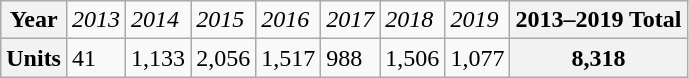<table class="wikitable">
<tr>
<th>Year</th>
<td><em>2013</em></td>
<td><em>2014</em></td>
<td><em>2015</em></td>
<td><em>2016</em></td>
<td><em>2017</em></td>
<td><em>2018</em></td>
<td><em>2019</em></td>
<th>2013–2019 Total</th>
</tr>
<tr>
<th>Units</th>
<td>41</td>
<td>1,133</td>
<td>2,056</td>
<td>1,517</td>
<td>988</td>
<td>1,506</td>
<td>1,077</td>
<th>8,318</th>
</tr>
</table>
